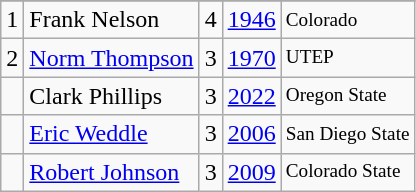<table class="wikitable">
<tr>
</tr>
<tr>
<td>1</td>
<td>Frank Nelson</td>
<td>4</td>
<td><a href='#'>1946</a></td>
<td style="font-size:80%;">Colorado</td>
</tr>
<tr>
<td>2</td>
<td><a href='#'>Norm Thompson</a></td>
<td>3</td>
<td><a href='#'>1970</a></td>
<td style="font-size:80%;">UTEP</td>
</tr>
<tr>
<td></td>
<td>Clark Phillips</td>
<td>3</td>
<td><a href='#'>2022</a></td>
<td style="font-size:80%;">Oregon State</td>
</tr>
<tr>
<td></td>
<td><a href='#'>Eric Weddle</a></td>
<td>3</td>
<td><a href='#'>2006</a></td>
<td style="font-size:80%;">San Diego State</td>
</tr>
<tr>
<td></td>
<td><a href='#'>Robert Johnson</a></td>
<td>3</td>
<td><a href='#'>2009</a></td>
<td style="font-size:80%;">Colorado State</td>
</tr>
</table>
